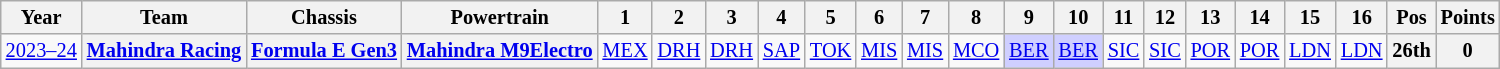<table class="wikitable" style="text-align:center; font-size:85%">
<tr>
<th>Year</th>
<th>Team</th>
<th>Chassis</th>
<th>Powertrain</th>
<th>1</th>
<th>2</th>
<th>3</th>
<th>4</th>
<th>5</th>
<th>6</th>
<th>7</th>
<th>8</th>
<th>9</th>
<th>10</th>
<th>11</th>
<th>12</th>
<th>13</th>
<th>14</th>
<th>15</th>
<th>16</th>
<th>Pos</th>
<th>Points</th>
</tr>
<tr>
<td nowrap><a href='#'>2023–24</a></td>
<th nowrap><a href='#'>Mahindra Racing</a></th>
<th nowrap><a href='#'>Formula E Gen3</a></th>
<th nowrap><a href='#'>Mahindra M9Electro</a></th>
<td style="background:#;"><a href='#'>MEX</a><br></td>
<td style="background:#;"><a href='#'>DRH</a><br></td>
<td style="background:#;"><a href='#'>DRH</a><br></td>
<td style="background:#;"><a href='#'>SAP</a><br></td>
<td style="background:#;"><a href='#'>TOK</a><br></td>
<td style="background:#;"><a href='#'>MIS</a><br></td>
<td style="background:#;"><a href='#'>MIS</a><br></td>
<td style="background:#;"><a href='#'>MCO</a><br></td>
<td style="background:#CFCFFF;"><a href='#'>BER</a><br></td>
<td style="background:#CFCFFF;"><a href='#'>BER</a><br></td>
<td style="background:#;"><a href='#'>SIC</a><br></td>
<td style="background:#;"><a href='#'>SIC</a><br></td>
<td style="background:#;"><a href='#'>POR</a><br></td>
<td style="background:#;"><a href='#'>POR</a><br></td>
<td style="background:#;"><a href='#'>LDN</a><br></td>
<td style="background:#;"><a href='#'>LDN</a><br></td>
<th>26th</th>
<th>0</th>
</tr>
</table>
